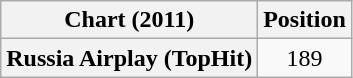<table class="wikitable plainrowheaders" style="text-align:center;">
<tr>
<th scope="col">Chart (2011)</th>
<th scope="col">Position</th>
</tr>
<tr>
<th scope="row">Russia Airplay (TopHit)</th>
<td>189</td>
</tr>
</table>
